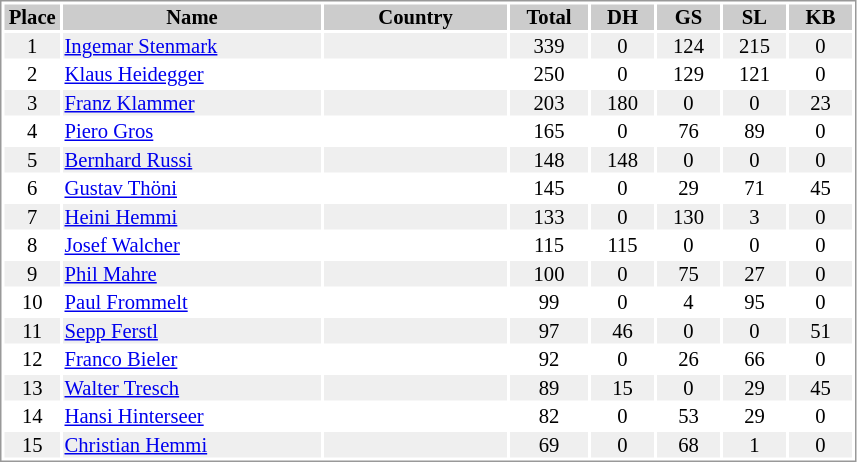<table border="0" style="border: 1px solid #999; background-color:#FFFFFF; text-align:center; font-size:86%; line-height:15px;">
<tr align="center" bgcolor="#CCCCCC">
<th width=35>Place</th>
<th width=170>Name</th>
<th width=120>Country</th>
<th width=50>Total</th>
<th width=40>DH</th>
<th width=40>GS</th>
<th width=40>SL</th>
<th width=40>KB</th>
</tr>
<tr bgcolor="#EFEFEF">
<td>1</td>
<td align="left"><a href='#'>Ingemar Stenmark</a></td>
<td align="left"></td>
<td>339</td>
<td>0</td>
<td>124</td>
<td>215</td>
<td>0</td>
</tr>
<tr>
<td>2</td>
<td align="left"><a href='#'>Klaus Heidegger</a></td>
<td align="left"></td>
<td>250</td>
<td>0</td>
<td>129</td>
<td>121</td>
<td>0</td>
</tr>
<tr bgcolor="#EFEFEF">
<td>3</td>
<td align="left"><a href='#'>Franz Klammer</a></td>
<td align="left"></td>
<td>203</td>
<td>180</td>
<td>0</td>
<td>0</td>
<td>23</td>
</tr>
<tr>
<td>4</td>
<td align="left"><a href='#'>Piero Gros</a></td>
<td align="left"></td>
<td>165</td>
<td>0</td>
<td>76</td>
<td>89</td>
<td>0</td>
</tr>
<tr bgcolor="#EFEFEF">
<td>5</td>
<td align="left"><a href='#'>Bernhard Russi</a></td>
<td align="left"></td>
<td>148</td>
<td>148</td>
<td>0</td>
<td>0</td>
<td>0</td>
</tr>
<tr>
<td>6</td>
<td align="left"><a href='#'>Gustav Thöni</a></td>
<td align="left"></td>
<td>145</td>
<td>0</td>
<td>29</td>
<td>71</td>
<td>45</td>
</tr>
<tr bgcolor="#EFEFEF">
<td>7</td>
<td align="left"><a href='#'>Heini Hemmi</a></td>
<td align="left"></td>
<td>133</td>
<td>0</td>
<td>130</td>
<td>3</td>
<td>0</td>
</tr>
<tr>
<td>8</td>
<td align="left"><a href='#'>Josef Walcher</a></td>
<td align="left"></td>
<td>115</td>
<td>115</td>
<td>0</td>
<td>0</td>
<td>0</td>
</tr>
<tr bgcolor="#EFEFEF">
<td>9</td>
<td align="left"><a href='#'>Phil Mahre</a></td>
<td align="left"></td>
<td>100</td>
<td>0</td>
<td>75</td>
<td>27</td>
<td>0</td>
</tr>
<tr>
<td>10</td>
<td align="left"><a href='#'>Paul Frommelt</a></td>
<td align="left"></td>
<td>99</td>
<td>0</td>
<td>4</td>
<td>95</td>
<td>0</td>
</tr>
<tr bgcolor="#EFEFEF">
<td>11</td>
<td align="left"><a href='#'>Sepp Ferstl</a></td>
<td align="left"></td>
<td>97</td>
<td>46</td>
<td>0</td>
<td>0</td>
<td>51</td>
</tr>
<tr>
<td>12</td>
<td align="left"><a href='#'>Franco Bieler</a></td>
<td align="left"></td>
<td>92</td>
<td>0</td>
<td>26</td>
<td>66</td>
<td>0</td>
</tr>
<tr bgcolor="#EFEFEF">
<td>13</td>
<td align="left"><a href='#'>Walter Tresch</a></td>
<td align="left"></td>
<td>89</td>
<td>15</td>
<td>0</td>
<td>29</td>
<td>45</td>
</tr>
<tr>
<td>14</td>
<td align="left"><a href='#'>Hansi Hinterseer</a></td>
<td align="left"></td>
<td>82</td>
<td>0</td>
<td>53</td>
<td>29</td>
<td>0</td>
</tr>
<tr bgcolor="#EFEFEF">
<td>15</td>
<td align="left"><a href='#'>Christian Hemmi</a></td>
<td align="left"></td>
<td>69</td>
<td>0</td>
<td>68</td>
<td>1</td>
<td>0</td>
</tr>
</table>
